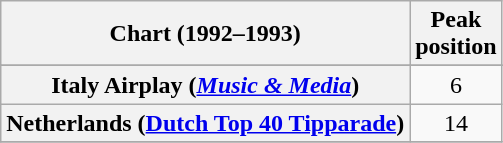<table class="wikitable sortable plainrowheaders" style="text-align:center">
<tr>
<th>Chart (1992–1993)</th>
<th>Peak<br>position</th>
</tr>
<tr>
</tr>
<tr>
<th scope="row">Italy Airplay (<em><a href='#'>Music & Media</a></em>)</th>
<td>6</td>
</tr>
<tr>
<th scope="row">Netherlands (<a href='#'>Dutch Top 40 Tipparade</a>)</th>
<td>14</td>
</tr>
<tr>
</tr>
</table>
